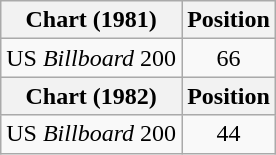<table class="wikitable plainrowheaders">
<tr>
<th scope="col">Chart (1981)</th>
<th scope="col">Position</th>
</tr>
<tr>
<td>US <em>Billboard</em> 200</td>
<td align="center">66</td>
</tr>
<tr>
<th scope="col">Chart (1982)</th>
<th scope="col">Position</th>
</tr>
<tr>
<td>US <em>Billboard</em> 200</td>
<td align="center">44</td>
</tr>
</table>
